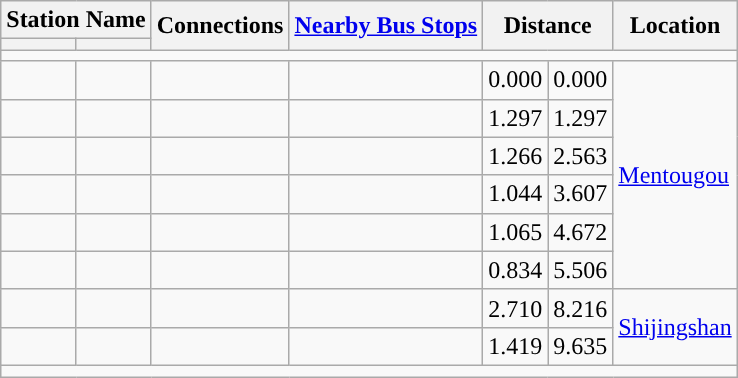<table class="wikitable">
<tr>
<th colspan="2">Station Name</th>
<th rowspan="2">Connections</th>
<th rowspan="2"><a href='#'>Nearby Bus Stops</a></th>
<th colspan="2" rowspan="2">Distance<br></th>
<th rowspan="2">Location</th>
</tr>
<tr>
<th></th>
<th></th>
</tr>
<tr style="background:#">
<td colspan = "7"></td>
</tr>
<tr>
<td></td>
<td></td>
<td></td>
<td></td>
<td>0.000</td>
<td>0.000</td>
<td rowspan="6"><a href='#'>Mentougou</a></td>
</tr>
<tr>
<td></td>
<td></td>
<td></td>
<td></td>
<td>1.297</td>
<td>1.297</td>
</tr>
<tr>
<td></td>
<td></td>
<td></td>
<td></td>
<td>1.266</td>
<td>2.563</td>
</tr>
<tr>
<td></td>
<td></td>
<td></td>
<td></td>
<td>1.044</td>
<td>3.607</td>
</tr>
<tr>
<td></td>
<td></td>
<td></td>
<td></td>
<td>1.065</td>
<td>4.672</td>
</tr>
<tr>
<td></td>
<td></td>
<td></td>
<td></td>
<td>0.834</td>
<td>5.506</td>
</tr>
<tr>
<td></td>
<td></td>
<td> </td>
<td></td>
<td>2.710</td>
<td>8.216</td>
<td rowspan="2"><a href='#'>Shijingshan</a></td>
</tr>
<tr>
<td></td>
<td></td>
<td> </td>
<td></td>
<td>1.419</td>
<td>9.635</td>
</tr>
<tr style="background:#">
<td colspan = "7"></td>
</tr>
</table>
